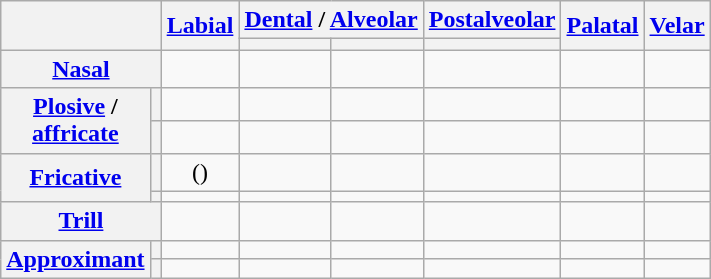<table class="wikitable" border="1">
<tr>
<th colspan="2" rowspan="2"></th>
<th rowspan="2"><a href='#'>Labial</a></th>
<th colspan="2"><a href='#'>Dental</a> / <a href='#'>Alveolar</a></th>
<th><a href='#'>Postalveolar</a></th>
<th rowspan="2"><a href='#'>Palatal</a></th>
<th rowspan="2"><a href='#'>Velar</a></th>
</tr>
<tr>
<th></th>
<th></th>
<th></th>
</tr>
<tr align="center">
<th colspan="2"><a href='#'>Nasal</a></th>
<td></td>
<td></td>
<td></td>
<td></td>
<td></td>
<td></td>
</tr>
<tr align="center">
<th rowspan="2"><a href='#'>Plosive</a> /<br><a href='#'>affricate</a></th>
<th></th>
<td></td>
<td></td>
<td></td>
<td></td>
<td></td>
<td></td>
</tr>
<tr align="center">
<th></th>
<td></td>
<td></td>
<td></td>
<td></td>
<td></td>
<td></td>
</tr>
<tr align="center">
<th rowspan="2"><a href='#'>Fricative</a></th>
<th></th>
<td>()</td>
<td></td>
<td></td>
<td></td>
<td></td>
<td></td>
</tr>
<tr align="center">
<th></th>
<td></td>
<td></td>
<td></td>
<td></td>
<td></td>
<td></td>
</tr>
<tr align="center">
<th colspan="2"><a href='#'>Trill</a></th>
<td></td>
<td></td>
<td></td>
<td></td>
<td></td>
<td></td>
</tr>
<tr align="center">
<th rowspan="2"><a href='#'>Approximant</a></th>
<th></th>
<td></td>
<td></td>
<td></td>
<td></td>
<td></td>
<td></td>
</tr>
<tr align="center">
<th></th>
<td></td>
<td></td>
<td></td>
<td></td>
<td></td>
<td></td>
</tr>
</table>
